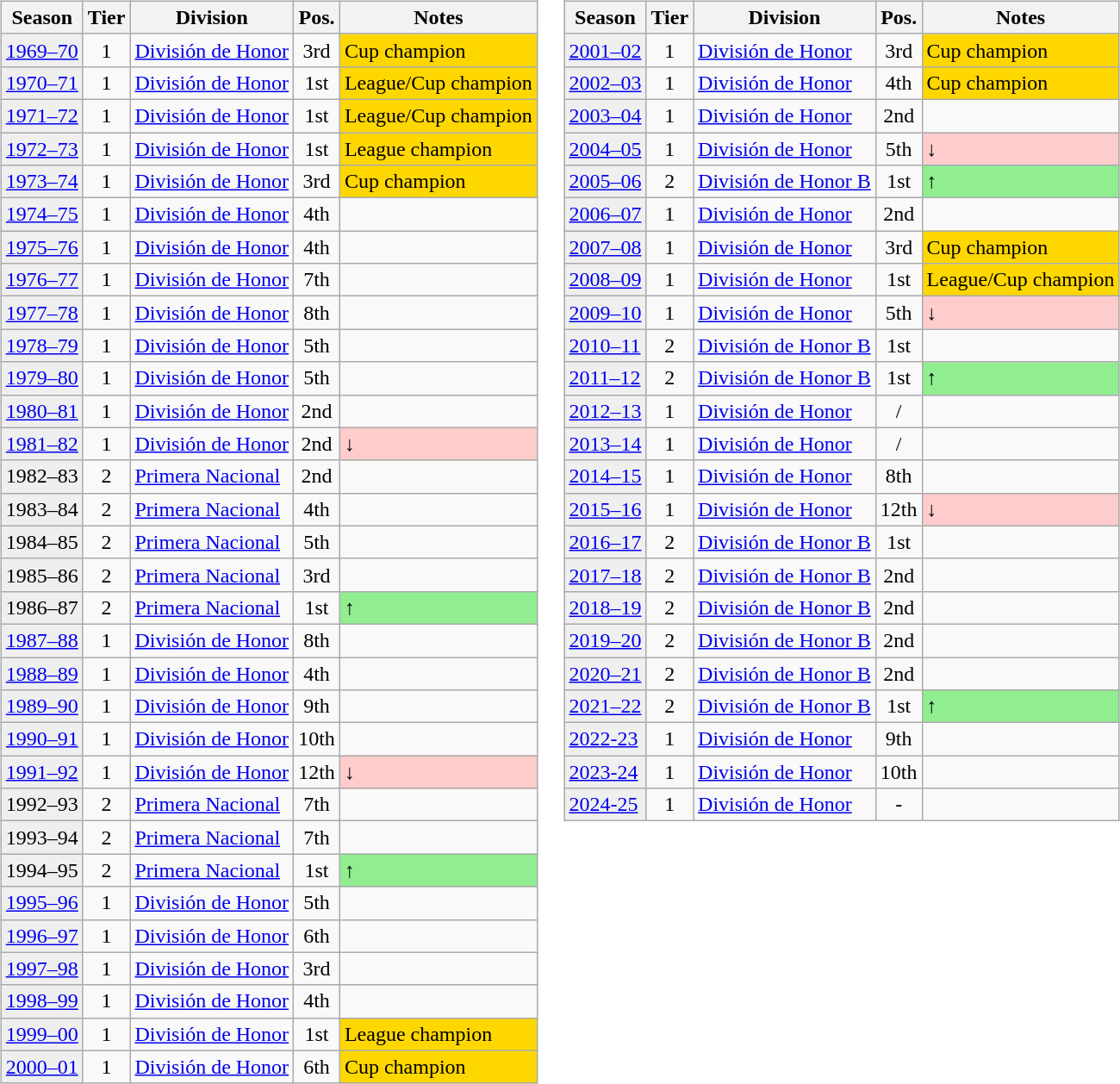<table>
<tr>
<td valign="top" width=0%><br><table class="wikitable">
<tr>
<th>Season</th>
<th>Tier</th>
<th>Division</th>
<th>Pos.</th>
<th>Notes</th>
</tr>
<tr>
<td style="background:#efefef;"><a href='#'>1969–70</a></td>
<td align="center">1</td>
<td><a href='#'>División de Honor</a></td>
<td align="center">3rd</td>
<td style="background:gold">Cup champion</td>
</tr>
<tr>
<td style="background:#efefef;"><a href='#'>1970–71</a></td>
<td align="center">1</td>
<td><a href='#'>División de Honor</a></td>
<td align="center">1st</td>
<td style="background:gold">League/Cup champion</td>
</tr>
<tr>
<td style="background:#efefef;"><a href='#'>1971–72</a></td>
<td align="center">1</td>
<td><a href='#'>División de Honor</a></td>
<td align="center">1st</td>
<td style="background:gold">League/Cup champion</td>
</tr>
<tr>
<td style="background:#efefef;"><a href='#'>1972–73</a></td>
<td align="center">1</td>
<td><a href='#'>División de Honor</a></td>
<td align="center">1st</td>
<td style="background:gold">League champion</td>
</tr>
<tr>
<td style="background:#efefef;"><a href='#'>1973–74</a></td>
<td align="center">1</td>
<td><a href='#'>División de Honor</a></td>
<td align="center">3rd</td>
<td style="background:gold">Cup champion</td>
</tr>
<tr>
<td style="background:#efefef;"><a href='#'>1974–75</a></td>
<td align="center">1</td>
<td><a href='#'>División de Honor</a></td>
<td align="center">4th</td>
<td></td>
</tr>
<tr>
<td style="background:#efefef;"><a href='#'>1975–76</a></td>
<td align="center">1</td>
<td><a href='#'>División de Honor</a></td>
<td align="center">4th</td>
<td></td>
</tr>
<tr>
<td style="background:#efefef;"><a href='#'>1976–77</a></td>
<td align="center">1</td>
<td><a href='#'>División de Honor</a></td>
<td align="center">7th</td>
<td></td>
</tr>
<tr>
<td style="background:#efefef;"><a href='#'>1977–78</a></td>
<td align="center">1</td>
<td><a href='#'>División de Honor</a></td>
<td align="center">8th</td>
<td></td>
</tr>
<tr>
<td style="background:#efefef;"><a href='#'>1978–79</a></td>
<td align="center">1</td>
<td><a href='#'>División de Honor</a></td>
<td align="center">5th</td>
<td></td>
</tr>
<tr>
<td style="background:#efefef;"><a href='#'>1979–80</a></td>
<td align="center">1</td>
<td><a href='#'>División de Honor</a></td>
<td align="center">5th</td>
<td></td>
</tr>
<tr>
<td style="background:#efefef;"><a href='#'>1980–81</a></td>
<td align="center">1</td>
<td><a href='#'>División de Honor</a></td>
<td align="center">2nd</td>
<td></td>
</tr>
<tr>
<td style="background:#efefef;"><a href='#'>1981–82</a></td>
<td align="center">1</td>
<td><a href='#'>División de Honor</a></td>
<td align="center">2nd</td>
<td style="background:#ffcccc">↓</td>
</tr>
<tr>
<td style="background:#efefef;">1982–83</td>
<td align="center">2</td>
<td><a href='#'>Primera Nacional</a></td>
<td align="center">2nd</td>
<td></td>
</tr>
<tr>
<td style="background:#efefef;">1983–84</td>
<td align="center">2</td>
<td><a href='#'>Primera Nacional</a></td>
<td align="center">4th</td>
<td></td>
</tr>
<tr>
<td style="background:#efefef;">1984–85</td>
<td align="center">2</td>
<td><a href='#'>Primera Nacional</a></td>
<td align="center">5th</td>
<td></td>
</tr>
<tr>
<td style="background:#efefef;">1985–86</td>
<td align="center">2</td>
<td><a href='#'>Primera Nacional</a></td>
<td align="center">3rd</td>
<td></td>
</tr>
<tr>
<td style="background:#efefef;">1986–87</td>
<td align="center">2</td>
<td><a href='#'>Primera Nacional</a></td>
<td align="center">1st</td>
<td style="background:#90EE90">↑</td>
</tr>
<tr>
<td style="background:#efefef;"><a href='#'>1987–88</a></td>
<td align="center">1</td>
<td><a href='#'>División de Honor</a></td>
<td align="center">8th</td>
<td></td>
</tr>
<tr>
<td style="background:#efefef;"><a href='#'>1988–89</a></td>
<td align="center">1</td>
<td><a href='#'>División de Honor</a></td>
<td align="center">4th</td>
<td></td>
</tr>
<tr>
<td style="background:#efefef;"><a href='#'>1989–90</a></td>
<td align="center">1</td>
<td><a href='#'>División de Honor</a></td>
<td align="center">9th</td>
<td></td>
</tr>
<tr>
<td style="background:#efefef;"><a href='#'>1990–91</a></td>
<td align="center">1</td>
<td><a href='#'>División de Honor</a></td>
<td align="center">10th</td>
<td></td>
</tr>
<tr>
<td style="background:#efefef;"><a href='#'>1991–92</a></td>
<td align="center">1</td>
<td><a href='#'>División de Honor</a></td>
<td align="center">12th</td>
<td style="background:#ffcccc">↓</td>
</tr>
<tr>
<td style="background:#efefef;">1992–93</td>
<td align="center">2</td>
<td><a href='#'>Primera Nacional</a></td>
<td align="center">7th</td>
<td></td>
</tr>
<tr>
<td style="background:#efefef;">1993–94</td>
<td align="center">2</td>
<td><a href='#'>Primera Nacional</a></td>
<td align="center">7th</td>
<td></td>
</tr>
<tr>
<td style="background:#efefef;">1994–95</td>
<td align="center">2</td>
<td><a href='#'>Primera Nacional</a></td>
<td align="center">1st</td>
<td style="background:#90EE90">↑</td>
</tr>
<tr>
<td style="background:#efefef;"><a href='#'>1995–96</a></td>
<td align="center">1</td>
<td><a href='#'>División de Honor</a></td>
<td align="center">5th</td>
<td></td>
</tr>
<tr>
<td style="background:#efefef;"><a href='#'>1996–97</a></td>
<td align="center">1</td>
<td><a href='#'>División de Honor</a></td>
<td align="center">6th</td>
<td></td>
</tr>
<tr>
<td style="background:#efefef;"><a href='#'>1997–98</a></td>
<td align="center">1</td>
<td><a href='#'>División de Honor</a></td>
<td align="center">3rd</td>
<td></td>
</tr>
<tr>
<td style="background:#efefef;"><a href='#'>1998–99</a></td>
<td align="center">1</td>
<td><a href='#'>División de Honor</a></td>
<td align="center">4th</td>
<td></td>
</tr>
<tr>
<td style="background:#efefef;"><a href='#'>1999–00</a></td>
<td align="center">1</td>
<td><a href='#'>División de Honor</a></td>
<td align="center">1st</td>
<td style="background:gold">League champion</td>
</tr>
<tr>
<td style="background:#efefef;"><a href='#'>2000–01</a></td>
<td align="center">1</td>
<td><a href='#'>División de Honor</a></td>
<td align="center">6th</td>
<td style="background:gold">Cup champion</td>
</tr>
</table>
</td>
<td valign="top" width=0%><br><table class="wikitable">
<tr>
<th>Season</th>
<th>Tier</th>
<th>Division</th>
<th>Pos.</th>
<th>Notes</th>
</tr>
<tr>
<td style="background:#efefef;"><a href='#'>2001–02</a></td>
<td align="center">1</td>
<td><a href='#'>División de Honor</a></td>
<td align="center">3rd</td>
<td style="background:gold">Cup champion</td>
</tr>
<tr>
<td style="background:#efefef;"><a href='#'>2002–03</a></td>
<td align="center">1</td>
<td><a href='#'>División de Honor</a></td>
<td align="center">4th</td>
<td style="background:gold">Cup champion</td>
</tr>
<tr>
<td style="background:#efefef;"><a href='#'>2003–04</a></td>
<td align="center">1</td>
<td><a href='#'>División de Honor</a></td>
<td align="center">2nd</td>
<td></td>
</tr>
<tr>
<td style="background:#efefef;"><a href='#'>2004–05</a></td>
<td align="center">1</td>
<td><a href='#'>División de Honor</a></td>
<td align="center">5th</td>
<td style="background:#ffcccc">↓</td>
</tr>
<tr>
<td style="background:#efefef;"><a href='#'>2005–06</a></td>
<td align="center">2</td>
<td><a href='#'>División de Honor B</a></td>
<td align="center">1st</td>
<td style="background:#90EE90">↑</td>
</tr>
<tr>
<td style="background:#efefef;"><a href='#'>2006–07</a></td>
<td align="center">1</td>
<td><a href='#'>División de Honor</a></td>
<td align="center">2nd</td>
<td></td>
</tr>
<tr>
<td style="background:#efefef;"><a href='#'>2007–08</a></td>
<td align="center">1</td>
<td><a href='#'>División de Honor</a></td>
<td align="center">3rd</td>
<td style="background:gold">Cup champion</td>
</tr>
<tr>
<td style="background:#efefef;"><a href='#'>2008–09</a></td>
<td align="center">1</td>
<td><a href='#'>División de Honor</a></td>
<td align="center">1st</td>
<td style="background:gold">League/Cup champion</td>
</tr>
<tr>
<td style="background:#efefef;"><a href='#'>2009–10</a></td>
<td align="center">1</td>
<td><a href='#'>División de Honor</a></td>
<td align="center">5th</td>
<td style="background:#ffcccc">↓</td>
</tr>
<tr>
<td style="background:#efefef;"><a href='#'>2010–11</a></td>
<td align="center">2</td>
<td><a href='#'>División de Honor B</a></td>
<td align="center">1st</td>
<td></td>
</tr>
<tr>
<td style="background:#efefef;"><a href='#'>2011–12</a></td>
<td align="center">2</td>
<td><a href='#'>División de Honor B</a></td>
<td align="center">1st</td>
<td style="background:#90EE90">↑</td>
</tr>
<tr>
<td style="background:#efefef;"><a href='#'>2012–13</a></td>
<td align="center">1</td>
<td><a href='#'>División de Honor</a></td>
<td align="center"> / </td>
<td></td>
</tr>
<tr>
<td style="background:#efefef;"><a href='#'>2013–14</a></td>
<td align="center">1</td>
<td><a href='#'>División de Honor</a></td>
<td align="center"> / </td>
<td></td>
</tr>
<tr>
<td style="background:#efefef;"><a href='#'>2014–15</a></td>
<td align="center">1</td>
<td><a href='#'>División de Honor</a></td>
<td align="center">8th</td>
<td></td>
</tr>
<tr>
<td style="background:#efefef;"><a href='#'>2015–16</a></td>
<td align="center">1</td>
<td><a href='#'>División de Honor</a></td>
<td align="center">12th</td>
<td style="background:#ffcccc">↓</td>
</tr>
<tr>
<td style="background:#efefef;"><a href='#'>2016–17</a></td>
<td align="center">2</td>
<td><a href='#'>División de Honor B</a></td>
<td align="center">1st</td>
<td></td>
</tr>
<tr>
<td style="background:#efefef;"><a href='#'>2017–18</a></td>
<td align="center">2</td>
<td><a href='#'>División de Honor B</a></td>
<td align="center">2nd</td>
<td></td>
</tr>
<tr>
<td style="background:#efefef;"><a href='#'>2018–19</a></td>
<td align="center">2</td>
<td><a href='#'>División de Honor B</a></td>
<td align="center">2nd</td>
<td></td>
</tr>
<tr>
<td style="background:#efefef;"><a href='#'>2019–20</a></td>
<td align="center">2</td>
<td><a href='#'>División de Honor B</a></td>
<td align="center">2nd</td>
<td></td>
</tr>
<tr>
<td style="background:#efefef;"><a href='#'>2020–21</a></td>
<td align="center">2</td>
<td><a href='#'>División de Honor B</a></td>
<td align="center">2nd</td>
<td></td>
</tr>
<tr>
<td style="background:#efefef;"><a href='#'>2021–22</a></td>
<td align="center">2</td>
<td><a href='#'>División de Honor B</a></td>
<td align="center">1st</td>
<td style="background:#90EE90">↑</td>
</tr>
<tr>
<td style="background:#efefef;"><a href='#'>2022-23</a></td>
<td align="center">1</td>
<td><a href='#'>División de Honor</a></td>
<td align="center">9th</td>
</tr>
<tr>
<td style="background:#efefef;"><a href='#'>2023-24</a></td>
<td align="center">1</td>
<td><a href='#'>División de Honor</a></td>
<td align="center">10th</td>
<td></td>
</tr>
<tr>
<td style="background:#efefef;"><a href='#'>2024-25</a></td>
<td align="center">1</td>
<td><a href='#'>División de Honor</a></td>
<td align="center">-</td>
<td></td>
</tr>
</table>
</td>
</tr>
</table>
